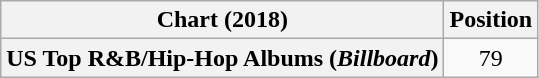<table class="wikitable plainrowheaders" style="text-align:center">
<tr>
<th scope="col">Chart (2018)</th>
<th scope="col">Position</th>
</tr>
<tr>
<th scope="row">US Top R&B/Hip-Hop Albums (<em>Billboard</em>)</th>
<td>79</td>
</tr>
</table>
